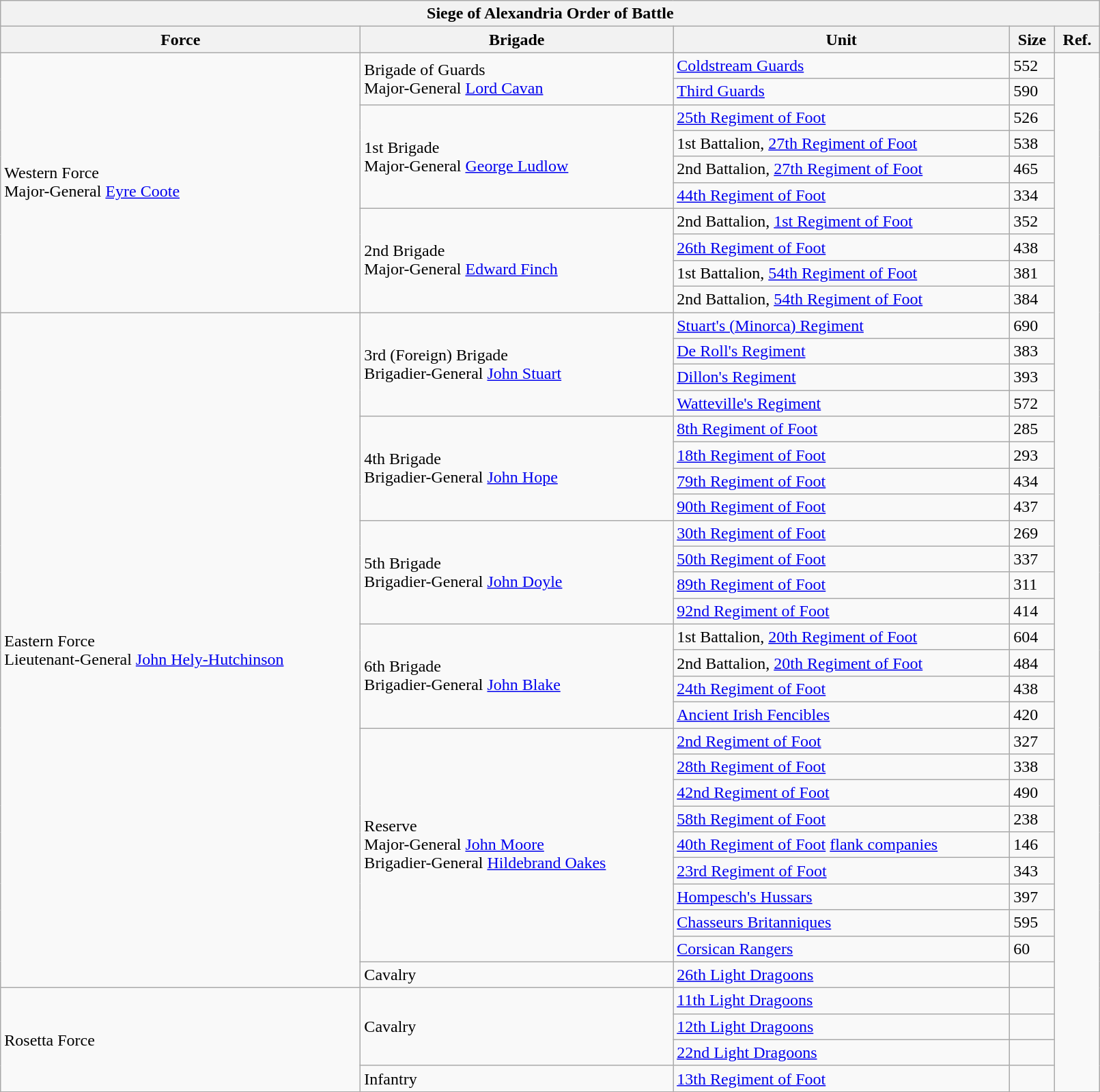<table class="wikitable" style="width:85%; align-center">
<tr>
<th colspan="5">Siege of Alexandria Order of Battle</th>
</tr>
<tr>
<th>Force</th>
<th>Brigade</th>
<th>Unit</th>
<th>Size</th>
<th>Ref.</th>
</tr>
<tr>
<td rowspan=10>Western Force<br>Major-General <a href='#'>Eyre Coote</a></td>
<td rowspan=2>Brigade of Guards<br>Major-General <a href='#'>Lord Cavan</a></td>
<td><a href='#'>Coldstream Guards</a></td>
<td>552</td>
<td rowspan=100></td>
</tr>
<tr>
<td><a href='#'>Third Guards</a></td>
<td>590</td>
</tr>
<tr>
<td rowspan=4>1st Brigade<br>Major-General <a href='#'>George Ludlow</a></td>
<td><a href='#'>25th Regiment of Foot</a></td>
<td>526</td>
</tr>
<tr>
<td>1st Battalion, <a href='#'>27th Regiment of Foot</a></td>
<td>538</td>
</tr>
<tr>
<td>2nd Battalion, <a href='#'>27th Regiment of Foot</a></td>
<td>465</td>
</tr>
<tr>
<td><a href='#'>44th Regiment of Foot</a></td>
<td>334</td>
</tr>
<tr>
<td rowspan=4>2nd Brigade<br>Major-General <a href='#'>Edward Finch</a></td>
<td>2nd Battalion, <a href='#'>1st Regiment of Foot</a></td>
<td>352</td>
</tr>
<tr>
<td><a href='#'>26th Regiment of Foot</a></td>
<td>438</td>
</tr>
<tr>
<td>1st Battalion, <a href='#'>54th Regiment of Foot</a></td>
<td>381</td>
</tr>
<tr>
<td>2nd Battalion, <a href='#'>54th Regiment of Foot</a></td>
<td>384</td>
</tr>
<tr>
<td rowspan=26>Eastern Force<br>Lieutenant-General <a href='#'>John Hely-Hutchinson</a></td>
<td rowspan=4>3rd (Foreign) Brigade<br>Brigadier-General <a href='#'>John Stuart</a></td>
<td><a href='#'>Stuart's (Minorca) Regiment</a></td>
<td>690</td>
</tr>
<tr>
<td><a href='#'>De Roll's Regiment</a></td>
<td>383</td>
</tr>
<tr>
<td><a href='#'>Dillon's Regiment</a></td>
<td>393</td>
</tr>
<tr>
<td><a href='#'>Watteville's Regiment</a></td>
<td>572</td>
</tr>
<tr>
<td rowspan=4>4th Brigade<br>Brigadier-General <a href='#'>John Hope</a></td>
<td><a href='#'>8th Regiment of Foot</a></td>
<td>285</td>
</tr>
<tr>
<td><a href='#'>18th Regiment of Foot</a></td>
<td>293</td>
</tr>
<tr>
<td><a href='#'>79th Regiment of Foot</a></td>
<td>434</td>
</tr>
<tr>
<td><a href='#'>90th Regiment of Foot</a></td>
<td>437</td>
</tr>
<tr>
<td rowspan=4>5th Brigade<br>Brigadier-General <a href='#'>John Doyle</a></td>
<td><a href='#'>30th Regiment of Foot</a></td>
<td>269</td>
</tr>
<tr>
<td><a href='#'>50th Regiment of Foot</a></td>
<td>337</td>
</tr>
<tr>
<td><a href='#'>89th Regiment of Foot</a></td>
<td>311</td>
</tr>
<tr>
<td><a href='#'>92nd Regiment of Foot</a></td>
<td>414</td>
</tr>
<tr>
<td rowspan=4>6th Brigade<br>Brigadier-General <a href='#'>John Blake</a></td>
<td>1st Battalion, <a href='#'>20th Regiment of Foot</a></td>
<td>604</td>
</tr>
<tr>
<td>2nd Battalion, <a href='#'>20th Regiment of Foot</a></td>
<td>484</td>
</tr>
<tr>
<td><a href='#'>24th Regiment of Foot</a></td>
<td>438</td>
</tr>
<tr>
<td><a href='#'>Ancient Irish Fencibles</a></td>
<td>420</td>
</tr>
<tr>
<td rowspan=9>Reserve<br>Major-General <a href='#'>John Moore</a><br>Brigadier-General <a href='#'>Hildebrand Oakes</a></td>
<td><a href='#'>2nd Regiment of Foot</a></td>
<td>327</td>
</tr>
<tr>
<td><a href='#'>28th Regiment of Foot</a></td>
<td>338</td>
</tr>
<tr>
<td><a href='#'>42nd Regiment of Foot</a></td>
<td>490</td>
</tr>
<tr>
<td><a href='#'>58th Regiment of Foot</a></td>
<td>238</td>
</tr>
<tr>
<td><a href='#'>40th Regiment of Foot</a> <a href='#'>flank companies</a></td>
<td>146</td>
</tr>
<tr>
<td><a href='#'>23rd Regiment of Foot</a></td>
<td>343</td>
</tr>
<tr>
<td><a href='#'>Hompesch's Hussars</a></td>
<td>397</td>
</tr>
<tr>
<td><a href='#'>Chasseurs Britanniques</a></td>
<td>595</td>
</tr>
<tr>
<td><a href='#'>Corsican Rangers</a></td>
<td>60</td>
</tr>
<tr>
<td>Cavalry</td>
<td><a href='#'>26th Light Dragoons</a></td>
<td></td>
</tr>
<tr>
<td rowspan=4>Rosetta Force</td>
<td rowspan=3>Cavalry</td>
<td><a href='#'>11th Light Dragoons</a></td>
<td></td>
</tr>
<tr>
<td><a href='#'>12th Light Dragoons</a></td>
<td></td>
</tr>
<tr>
<td><a href='#'>22nd Light Dragoons</a></td>
<td></td>
</tr>
<tr>
<td>Infantry</td>
<td><a href='#'>13th Regiment of Foot</a></td>
<td></td>
</tr>
</table>
